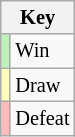<table class="wikitable" style="font-size: 85%">
<tr>
<th colspan="2">Key</th>
</tr>
<tr>
<td bgcolor=#BBF3BB></td>
<td>Win</td>
</tr>
<tr>
<td bgcolor=#FFFFBB></td>
<td>Draw</td>
</tr>
<tr>
<td bgcolor=#FFBBBB></td>
<td>Defeat</td>
</tr>
</table>
